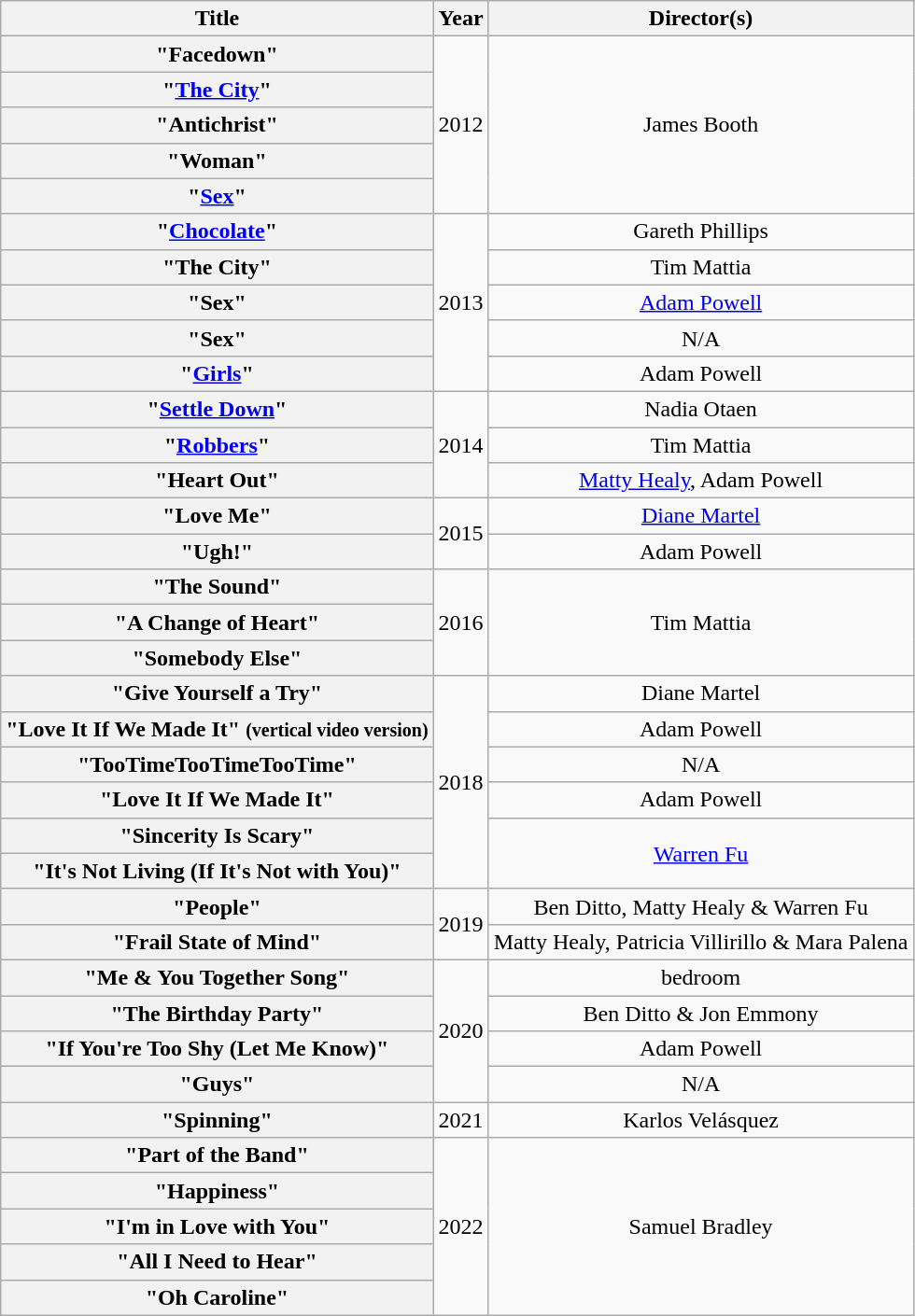<table class="wikitable plainrowheaders" style="text-align:center;">
<tr>
<th scope="col">Title</th>
<th scope="col">Year</th>
<th scope="col">Director(s)</th>
</tr>
<tr>
<th scope="row">"Facedown"</th>
<td rowspan="5">2012</td>
<td rowspan="5">James Booth</td>
</tr>
<tr>
<th scope="row">"<a href='#'>The City</a>"</th>
</tr>
<tr>
<th scope="row">"Antichrist"</th>
</tr>
<tr>
<th scope="row">"Woman"</th>
</tr>
<tr>
<th scope="row">"<a href='#'>Sex</a>" </th>
</tr>
<tr>
<th scope="row">"<a href='#'>Chocolate</a>"</th>
<td rowspan="5">2013</td>
<td>Gareth Phillips</td>
</tr>
<tr>
<th scope="row">"The City" </th>
<td>Tim Mattia</td>
</tr>
<tr>
<th scope="row">"Sex" </th>
<td><a href='#'>Adam Powell</a></td>
</tr>
<tr>
<th scope="row">"Sex" </th>
<td>N/A</td>
</tr>
<tr>
<th scope="row">"<a href='#'>Girls</a>"</th>
<td>Adam Powell</td>
</tr>
<tr>
<th scope="row">"<a href='#'>Settle Down</a>"</th>
<td rowspan="3">2014</td>
<td>Nadia Otaen</td>
</tr>
<tr>
<th scope="row">"<a href='#'>Robbers</a>"</th>
<td>Tim Mattia</td>
</tr>
<tr>
<th scope="row">"Heart Out"</th>
<td><a href='#'>Matty Healy</a>, Adam Powell</td>
</tr>
<tr>
<th scope="row">"Love Me"</th>
<td rowspan="2">2015</td>
<td><a href='#'>Diane Martel</a></td>
</tr>
<tr>
<th scope="row">"Ugh!"</th>
<td>Adam Powell</td>
</tr>
<tr>
<th scope="row">"The Sound"</th>
<td rowspan="3">2016</td>
<td rowspan="3">Tim Mattia</td>
</tr>
<tr>
<th scope="row">"A Change of Heart"</th>
</tr>
<tr>
<th scope="row">"Somebody Else"</th>
</tr>
<tr>
<th scope="row">"Give Yourself a Try"</th>
<td rowspan="6">2018</td>
<td>Diane Martel</td>
</tr>
<tr>
<th scope="row">"Love It If We Made It" <small>(vertical video version)</small></th>
<td>Adam Powell</td>
</tr>
<tr>
<th scope="row">"TooTimeTooTimeTooTime"</th>
<td>N/A</td>
</tr>
<tr>
<th scope="row">"Love It If We Made It"</th>
<td>Adam Powell</td>
</tr>
<tr>
<th scope="row">"Sincerity Is Scary"</th>
<td rowspan="2"><a href='#'>Warren Fu</a></td>
</tr>
<tr>
<th scope="row">"It's Not Living (If It's Not with You)"</th>
</tr>
<tr>
<th scope="row">"People"</th>
<td rowspan="2">2019</td>
<td>Ben Ditto, Matty Healy & Warren Fu</td>
</tr>
<tr>
<th scope="row">"Frail State of Mind"</th>
<td>Matty Healy, Patricia Villirillo & Mara Palena</td>
</tr>
<tr>
<th scope="row">"Me & You Together Song"</th>
<td rowspan="4">2020</td>
<td>bedroom</td>
</tr>
<tr>
<th scope="row">"The Birthday Party"</th>
<td>Ben Ditto & Jon Emmony</td>
</tr>
<tr>
<th scope="row">"If You're Too Shy (Let Me Know)"</th>
<td>Adam Powell</td>
</tr>
<tr>
<th scope="row">"Guys"</th>
<td>N/A</td>
</tr>
<tr>
<th scope="row">"Spinning" </th>
<td>2021</td>
<td>Karlos Velásquez</td>
</tr>
<tr>
<th scope="row">"Part of the Band"</th>
<td rowspan="5">2022</td>
<td rowspan="5">Samuel Bradley</td>
</tr>
<tr>
<th scope="row">"Happiness"</th>
</tr>
<tr>
<th scope="row">"I'm in Love with You"</th>
</tr>
<tr>
<th scope="row">"All I Need to Hear"</th>
</tr>
<tr>
<th scope="row">"Oh Caroline"</th>
</tr>
</table>
